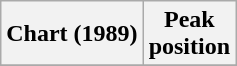<table class="wikitable sortable plainrowheaders" style="text-align:center">
<tr>
<th>Chart (1989)</th>
<th>Peak<br>position</th>
</tr>
<tr>
</tr>
</table>
